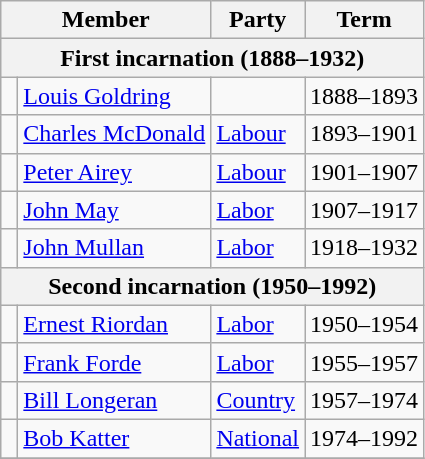<table class="wikitable">
<tr>
<th colspan="2">Member</th>
<th>Party</th>
<th>Term</th>
</tr>
<tr>
<th colspan="4">First incarnation (1888–1932)</th>
</tr>
<tr>
<td></td>
<td><a href='#'>Louis Goldring</a></td>
<td></td>
<td>1888–1893</td>
</tr>
<tr>
<td></td>
<td><a href='#'>Charles McDonald</a></td>
<td><a href='#'>Labour</a></td>
<td>1893–1901</td>
</tr>
<tr>
<td></td>
<td><a href='#'>Peter Airey</a></td>
<td><a href='#'>Labour</a></td>
<td>1901–1907</td>
</tr>
<tr>
<td></td>
<td><a href='#'>John May</a></td>
<td><a href='#'>Labor</a></td>
<td>1907–1917</td>
</tr>
<tr>
<td></td>
<td><a href='#'>John Mullan</a></td>
<td><a href='#'>Labor</a></td>
<td>1918–1932</td>
</tr>
<tr>
<th colspan="4">Second incarnation (1950–1992)</th>
</tr>
<tr>
<td></td>
<td><a href='#'>Ernest Riordan</a></td>
<td><a href='#'>Labor</a></td>
<td>1950–1954</td>
</tr>
<tr>
<td></td>
<td><a href='#'>Frank Forde</a></td>
<td><a href='#'>Labor</a></td>
<td>1955–1957</td>
</tr>
<tr>
<td></td>
<td><a href='#'>Bill Longeran</a></td>
<td><a href='#'>Country</a></td>
<td>1957–1974</td>
</tr>
<tr>
<td> </td>
<td><a href='#'>Bob Katter</a></td>
<td><a href='#'>National</a></td>
<td>1974–1992</td>
</tr>
<tr>
</tr>
</table>
